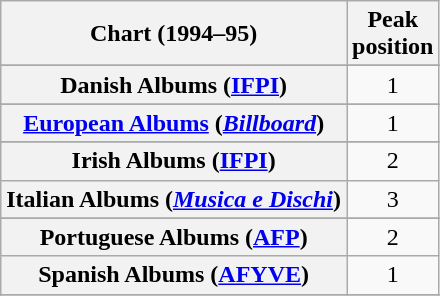<table class="wikitable sortable plainrowheaders">
<tr>
<th scope="col">Chart (1994–95)</th>
<th scope="col">Peak<br>position</th>
</tr>
<tr>
</tr>
<tr>
</tr>
<tr>
</tr>
<tr>
</tr>
<tr>
</tr>
<tr>
<th scope="row">Danish Albums (<a href='#'>IFPI</a>)</th>
<td align="center">1</td>
</tr>
<tr>
</tr>
<tr>
<th scope="row"><a href='#'>European Albums</a> (<em><a href='#'>Billboard</a></em>)</th>
<td align="center">1</td>
</tr>
<tr>
</tr>
<tr>
</tr>
<tr>
</tr>
<tr>
<th scope="row">Irish Albums (<a href='#'>IFPI</a>)</th>
<td align="center">2</td>
</tr>
<tr>
<th scope="row">Italian Albums (<em><a href='#'>Musica e Dischi</a></em>)</th>
<td align="center">3</td>
</tr>
<tr>
</tr>
<tr>
</tr>
<tr>
<th scope="row">Portuguese Albums (<a href='#'>AFP</a>)</th>
<td align="center">2</td>
</tr>
<tr>
<th scope="row">Spanish Albums (<a href='#'>AFYVE</a>)</th>
<td align="center">1</td>
</tr>
<tr>
</tr>
<tr>
</tr>
<tr>
</tr>
<tr>
</tr>
<tr>
</tr>
</table>
